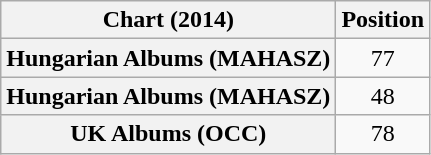<table class="wikitable sortable plainrowheaders" style="text-align:center">
<tr>
<th scope="col">Chart (2014)</th>
<th scope="col">Position</th>
</tr>
<tr>
<th scope="row">Hungarian Albums (MAHASZ)<br></th>
<td>77</td>
</tr>
<tr>
<th scope="row">Hungarian Albums (MAHASZ)<br></th>
<td>48</td>
</tr>
<tr>
<th scope="row">UK Albums (OCC)</th>
<td>78</td>
</tr>
</table>
